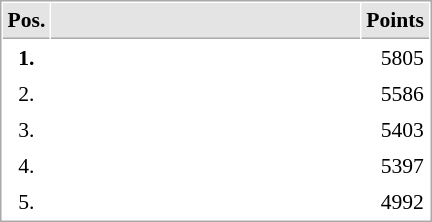<table cellspacing="1" cellpadding="3" style="border:1px solid #AAAAAA;font-size:90%">
<tr bgcolor="#E4E4E4">
<th style="border-bottom:1px solid #AAAAAA" width=10>Pos.</th>
<th style="border-bottom:1px solid #AAAAAA" width=200></th>
<th style="border-bottom:1px solid #AAAAAA" width=20>Points</th>
</tr>
<tr>
<td align="center"><strong>1.</strong></td>
<td><strong></strong></td>
<td align="right">5805</td>
</tr>
<tr>
<td align="center">2.</td>
<td></td>
<td align="right">5586</td>
</tr>
<tr>
<td align="center">3.</td>
<td></td>
<td align="right">5403</td>
</tr>
<tr>
<td align="center">4.</td>
<td></td>
<td align="right">5397</td>
</tr>
<tr>
<td align="center">5.</td>
<td></td>
<td align="right">4992</td>
</tr>
</table>
